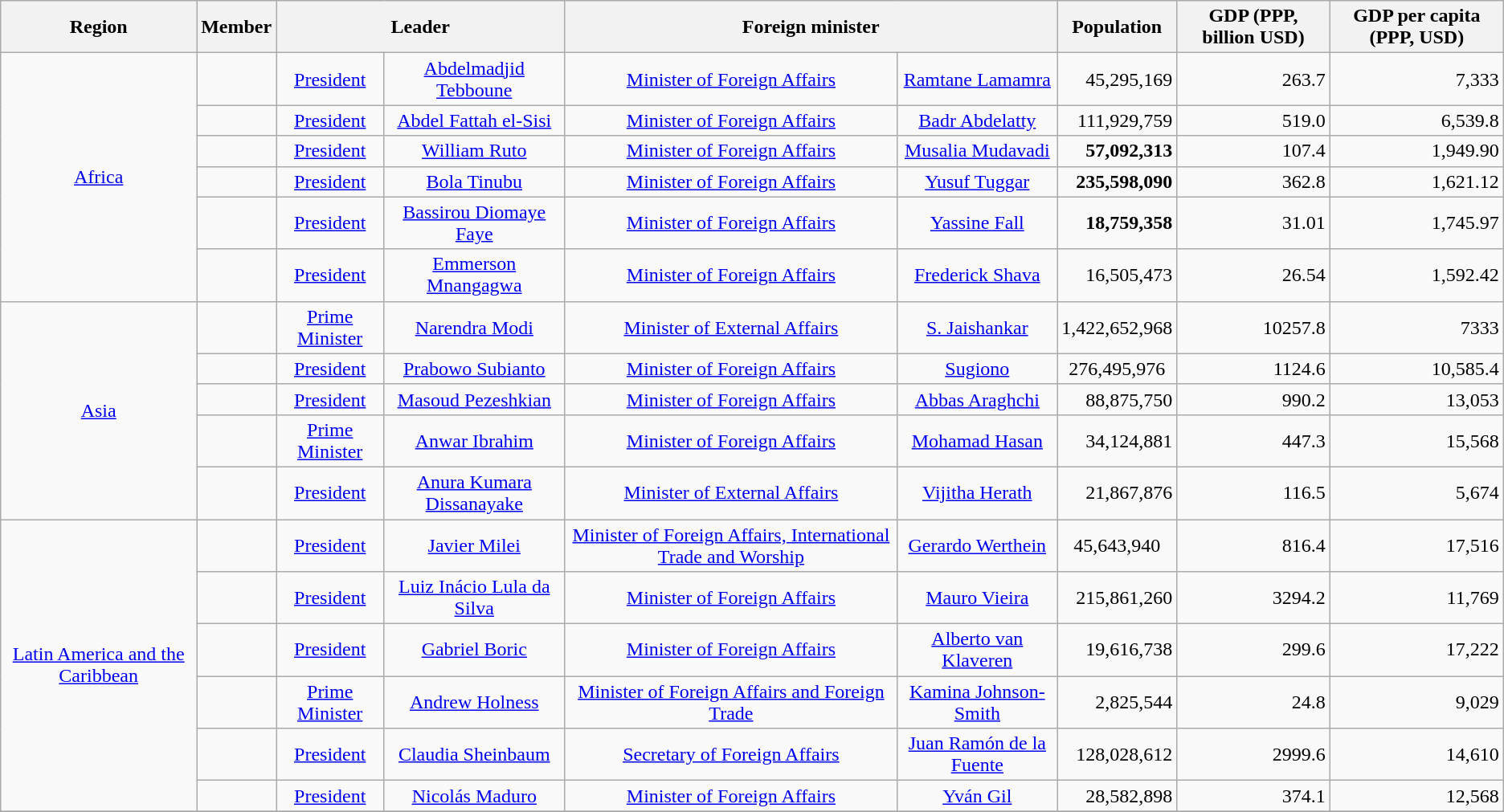<table class="wikitable sortable" style="text-align:center;">
<tr>
<th>Region</th>
<th>Member</th>
<th colspan="2">Leader</th>
<th colspan="2">Foreign minister</th>
<th>Population</th>
<th>GDP (PPP, billion USD)</th>
<th>GDP per capita (PPP, USD)</th>
</tr>
<tr>
<td rowspan="6"><a href='#'>Africa</a></td>
<td style="text-align:left"><strong></strong></td>
<td><a href='#'>President</a></td>
<td><a href='#'>Abdelmadjid Tebboune</a></td>
<td><a href='#'>Minister of Foreign Affairs</a></td>
<td><a href='#'>Ramtane Lamamra</a></td>
<td style="text-align:right">45,295,169</td>
<td style="text-align:right">263.7</td>
<td style="text-align:right">7,333</td>
</tr>
<tr>
<td style="text-align:left"><strong></strong></td>
<td><a href='#'>President</a></td>
<td><a href='#'>Abdel Fattah el-Sisi</a></td>
<td><a href='#'>Minister of Foreign Affairs</a></td>
<td><a href='#'>Badr Abdelatty</a></td>
<td style="text-align:right">111,929,759</td>
<td style="text-align:right">519.0</td>
<td style="text-align:right">6,539.8</td>
</tr>
<tr>
<td style="text-align:left"><strong></strong></td>
<td><a href='#'>President</a></td>
<td><a href='#'>William Ruto</a></td>
<td><a href='#'>Minister of Foreign Affairs</a></td>
<td><a href='#'>Musalia Mudavadi</a></td>
<td style="text-align:right"><strong>57,092,313</strong></td>
<td style="text-align:right">107.4</td>
<td style="text-align:right">1,949.90</td>
</tr>
<tr>
<td style="text-align:left"><strong></strong></td>
<td><a href='#'>President</a></td>
<td><a href='#'>Bola Tinubu</a></td>
<td><a href='#'>Minister of Foreign Affairs</a></td>
<td><a href='#'>Yusuf Tuggar</a></td>
<td style="text-align:right"><strong>235,598,090</strong></td>
<td style="text-align:right">362.8</td>
<td style="text-align:right">1,621.12</td>
</tr>
<tr>
<td style="text-align:left"><strong></strong></td>
<td><a href='#'>President</a></td>
<td><a href='#'>Bassirou Diomaye Faye</a></td>
<td><a href='#'>Minister of Foreign Affairs</a></td>
<td><a href='#'>Yassine Fall</a></td>
<td style="text-align:right"><strong>18,759,358</strong></td>
<td style="text-align:right">31.01</td>
<td style="text-align:right">1,745.97</td>
</tr>
<tr>
<td style="text-align:left"></td>
<td><a href='#'>President</a></td>
<td><a href='#'>Emmerson Mnangagwa</a></td>
<td><a href='#'>Minister of Foreign Affairs</a></td>
<td><a href='#'>Frederick Shava</a></td>
<td style="text-align:right">16,505,473</td>
<td style="text-align:right">26.54</td>
<td style="text-align:right">1,592.42</td>
</tr>
<tr>
<td rowspan="5"><a href='#'>Asia</a></td>
<td style="text-align:left"><strong></strong></td>
<td><a href='#'>Prime Minister</a></td>
<td><a href='#'>Narendra Modi</a></td>
<td><a href='#'>Minister of External Affairs</a></td>
<td><a href='#'>S. Jaishankar</a></td>
<td style="text-align:right">1,422,652,968</td>
<td style="text-align:right">10257.8</td>
<td style="text-align:right">7333</td>
</tr>
<tr>
<td style="text-align:left"><strong></strong></td>
<td><a href='#'>President</a></td>
<td><a href='#'>Prabowo Subianto</a></td>
<td><a href='#'>Minister of Foreign Affairs</a></td>
<td><a href='#'>Sugiono</a></td>
<td>276,495,976</td>
<td style="text-align:right">1124.6</td>
<td style="text-align:right">10,585.4</td>
</tr>
<tr>
<td style="text-align:left"><strong></strong></td>
<td><a href='#'>President</a></td>
<td><a href='#'>Masoud Pezeshkian</a></td>
<td><a href='#'>Minister of Foreign Affairs</a></td>
<td><a href='#'>Abbas Araghchi</a></td>
<td style="text-align:right">88,875,750</td>
<td style="text-align:right">990.2</td>
<td style="text-align:right">13,053</td>
</tr>
<tr>
<td style="text-align:left"><strong></strong></td>
<td><a href='#'>Prime Minister</a></td>
<td><a href='#'>Anwar Ibrahim</a></td>
<td><a href='#'>Minister of Foreign Affairs</a></td>
<td><a href='#'>Mohamad Hasan</a></td>
<td style="text-align:right">34,124,881</td>
<td style="text-align:right">447.3</td>
<td style="text-align:right">15,568</td>
</tr>
<tr>
<td style="text-align:left"><strong></strong></td>
<td><a href='#'>President</a></td>
<td><a href='#'>Anura Kumara Dissanayake</a></td>
<td><a href='#'>Minister of External Affairs</a></td>
<td><a href='#'>Vijitha Herath</a></td>
<td style="text-align:right">21,867,876</td>
<td style="text-align:right">116.5</td>
<td style="text-align:right">5,674</td>
</tr>
<tr>
<td rowspan="6"><a href='#'>Latin America and the Caribbean</a></td>
<td style="text-align:left"><strong></strong></td>
<td><a href='#'>President</a></td>
<td><a href='#'>Javier Milei</a></td>
<td><a href='#'>Minister of Foreign Affairs, International Trade and Worship</a></td>
<td><a href='#'>Gerardo Werthein</a></td>
<td>45,643,940</td>
<td style="text-align:right">816.4</td>
<td style="text-align:right">17,516</td>
</tr>
<tr>
<td style="text-align:left"><strong></strong></td>
<td><a href='#'>President</a></td>
<td><a href='#'>Luiz Inácio Lula da Silva</a></td>
<td><a href='#'>Minister of Foreign Affairs</a></td>
<td><a href='#'>Mauro Vieira</a></td>
<td style="text-align:right">215,861,260</td>
<td style="text-align:right">3294.2</td>
<td style="text-align:right">11,769</td>
</tr>
<tr>
<td style="text-align:left"><strong></strong></td>
<td><a href='#'>President</a></td>
<td><a href='#'>Gabriel Boric</a></td>
<td><a href='#'>Minister of Foreign Affairs</a></td>
<td><a href='#'>Alberto van Klaveren</a></td>
<td style="text-align:right">19,616,738</td>
<td style="text-align:right">299.6</td>
<td style="text-align:right">17,222</td>
</tr>
<tr>
<td style="text-align:left"><strong></strong></td>
<td><a href='#'>Prime Minister</a></td>
<td><a href='#'>Andrew Holness</a></td>
<td><a href='#'>Minister of Foreign Affairs and Foreign Trade</a></td>
<td><a href='#'>Kamina Johnson-Smith</a></td>
<td style="text-align:right">2,825,544</td>
<td style="text-align:right">24.8</td>
<td style="text-align:right">9,029</td>
</tr>
<tr>
<td style="text-align:left"><strong></strong></td>
<td><a href='#'>President</a></td>
<td><a href='#'>Claudia Sheinbaum</a></td>
<td><a href='#'>Secretary of Foreign Affairs</a></td>
<td><a href='#'>Juan Ramón de la Fuente</a></td>
<td style="text-align:right">128,028,612</td>
<td style="text-align:right">2999.6</td>
<td style="text-align:right">14,610</td>
</tr>
<tr>
<td style="text-align:left"><strong></strong></td>
<td><a href='#'>President</a></td>
<td><a href='#'>Nicolás Maduro</a></td>
<td><a href='#'>Minister of Foreign Affairs</a></td>
<td><a href='#'>Yván Gil</a></td>
<td style="text-align:right">28,582,898</td>
<td style="text-align:right">374.1</td>
<td style="text-align:right">12,568</td>
</tr>
<tr>
</tr>
</table>
